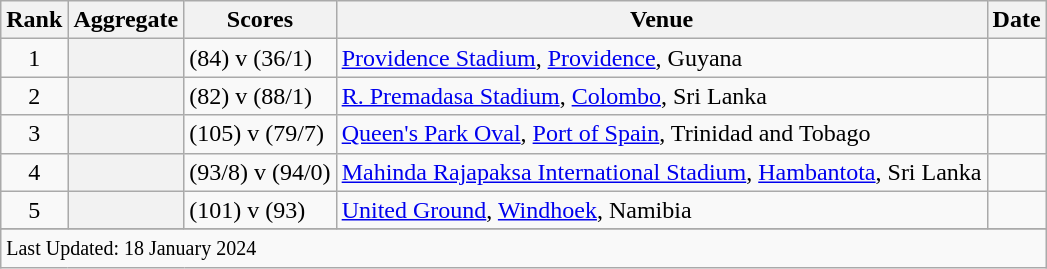<table class="wikitable sortable">
<tr>
<th scope=col>Rank</th>
<th scope=col>Aggregate</th>
<th scope=col>Scores</th>
<th scope=col>Venue</th>
<th scope=col>Date</th>
</tr>
<tr>
<td align=center>1</td>
<th scope=row style=text-align:center;></th>
<td> (84) v  (36/1)</td>
<td><a href='#'>Providence Stadium</a>, <a href='#'>Providence</a>, Guyana</td>
<td> </td>
</tr>
<tr>
<td align=center>2</td>
<th scope=row style=text-align:center;></th>
<td> (82) v  (88/1)</td>
<td><a href='#'>R. Premadasa Stadium</a>, <a href='#'>Colombo</a>, Sri Lanka</td>
<td></td>
</tr>
<tr>
<td align=center>3</td>
<th scope=row style=text-align:center;></th>
<td> (105) v  (79/7)</td>
<td><a href='#'>Queen's Park Oval</a>, <a href='#'>Port of Spain</a>, Trinidad and Tobago</td>
<td></td>
</tr>
<tr>
<td align=center>4</td>
<th scope=row style=text-align:center;></th>
<td> (93/8) v  (94/0)</td>
<td><a href='#'>Mahinda Rajapaksa International Stadium</a>, <a href='#'>Hambantota</a>, Sri Lanka</td>
<td> </td>
</tr>
<tr>
<td align=center>5</td>
<th scope=row style=text-align:center;></th>
<td> (101) v  (93)</td>
<td><a href='#'>United Ground</a>, <a href='#'>Windhoek</a>, Namibia</td>
<td></td>
</tr>
<tr>
</tr>
<tr class=sortbottom>
<td colspan=5><small>Last Updated: 18 January 2024</small></td>
</tr>
</table>
